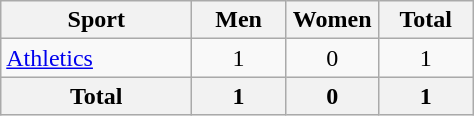<table class="wikitable sortable" style="text-align:center;">
<tr>
<th scope="col" width=120>Sport</th>
<th scope="col" width=55>Men</th>
<th scope="col" width=55>Women</th>
<th scope="col" width=55>Total</th>
</tr>
<tr>
<td align=left><a href='#'>Athletics</a></td>
<td>1</td>
<td>0</td>
<td>1</td>
</tr>
<tr>
<th scope="row">Total</th>
<th>1</th>
<th>0</th>
<th>1</th>
</tr>
</table>
